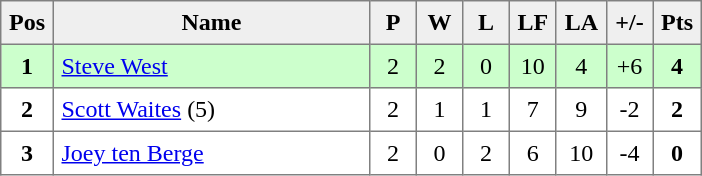<table style=border-collapse:collapse border=1 cellspacing=0 cellpadding=5>
<tr align=center bgcolor=#efefef>
<th width=20>Pos</th>
<th width=200>Name</th>
<th width=20>P</th>
<th width=20>W</th>
<th width=20>L</th>
<th width=20>LF</th>
<th width=20>LA</th>
<th width=20>+/-</th>
<th width=20>Pts</th>
</tr>
<tr align=center style="background: #ccffcc;">
<td><strong>1</strong></td>
<td align="left"> <a href='#'>Steve West</a></td>
<td>2</td>
<td>2</td>
<td>0</td>
<td>10</td>
<td>4</td>
<td>+6</td>
<td><strong>4</strong></td>
</tr>
<tr align=center>
<td><strong>2</strong></td>
<td align="left"> <a href='#'>Scott Waites</a> (5)</td>
<td>2</td>
<td>1</td>
<td>1</td>
<td>7</td>
<td>9</td>
<td>-2</td>
<td><strong>2</strong></td>
</tr>
<tr align=center>
<td><strong>3</strong></td>
<td align="left"> <a href='#'>Joey ten Berge</a></td>
<td>2</td>
<td>0</td>
<td>2</td>
<td>6</td>
<td>10</td>
<td>-4</td>
<td><strong>0</strong></td>
</tr>
</table>
